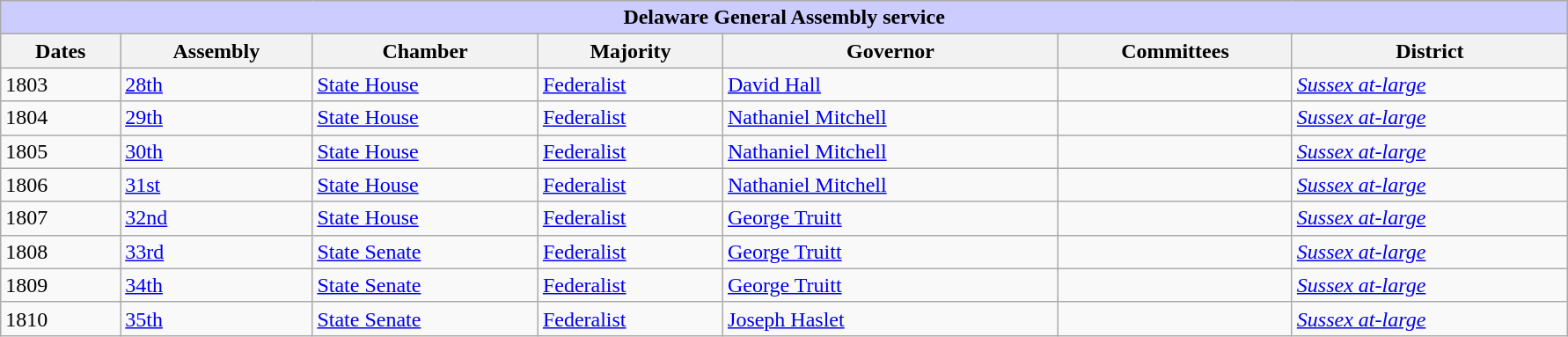<table class=wikitable style="width: 94%" style="text-align: center;" align="center">
<tr bgcolor=#cccccc>
<th colspan=7 style="background: #ccccff;">Delaware General Assembly service</th>
</tr>
<tr>
<th>Dates</th>
<th>Assembly</th>
<th>Chamber</th>
<th>Majority</th>
<th>Governor</th>
<th>Committees</th>
<th>District</th>
</tr>
<tr>
<td>1803</td>
<td><a href='#'>28th</a></td>
<td><a href='#'>State House</a></td>
<td><a href='#'>Federalist</a></td>
<td><a href='#'>David Hall</a></td>
<td></td>
<td><a href='#'><em>Sussex at-large</em></a></td>
</tr>
<tr>
<td>1804</td>
<td><a href='#'>29th</a></td>
<td><a href='#'>State House</a></td>
<td><a href='#'>Federalist</a></td>
<td><a href='#'>Nathaniel Mitchell</a></td>
<td></td>
<td><a href='#'><em>Sussex at-large</em></a></td>
</tr>
<tr>
<td>1805</td>
<td><a href='#'>30th</a></td>
<td><a href='#'>State House</a></td>
<td><a href='#'>Federalist</a></td>
<td><a href='#'>Nathaniel Mitchell</a></td>
<td></td>
<td><a href='#'><em>Sussex at-large</em></a></td>
</tr>
<tr>
<td>1806</td>
<td><a href='#'>31st</a></td>
<td><a href='#'>State House</a></td>
<td><a href='#'>Federalist</a></td>
<td><a href='#'>Nathaniel Mitchell</a></td>
<td></td>
<td><a href='#'><em>Sussex at-large</em></a></td>
</tr>
<tr>
<td>1807</td>
<td><a href='#'>32nd</a></td>
<td><a href='#'>State House</a></td>
<td><a href='#'>Federalist</a></td>
<td><a href='#'>George Truitt</a></td>
<td></td>
<td><a href='#'><em>Sussex at-large</em></a></td>
</tr>
<tr>
<td>1808</td>
<td><a href='#'>33rd</a></td>
<td><a href='#'>State Senate</a></td>
<td><a href='#'>Federalist</a></td>
<td><a href='#'>George Truitt</a></td>
<td></td>
<td><a href='#'><em>Sussex at-large</em></a></td>
</tr>
<tr>
<td>1809</td>
<td><a href='#'>34th</a></td>
<td><a href='#'>State Senate</a></td>
<td><a href='#'>Federalist</a></td>
<td><a href='#'>George Truitt</a></td>
<td></td>
<td><a href='#'><em>Sussex at-large</em></a></td>
</tr>
<tr>
<td>1810</td>
<td><a href='#'>35th</a></td>
<td><a href='#'>State Senate</a></td>
<td><a href='#'>Federalist</a></td>
<td><a href='#'>Joseph Haslet</a></td>
<td></td>
<td><a href='#'><em>Sussex at-large</em></a></td>
</tr>
</table>
